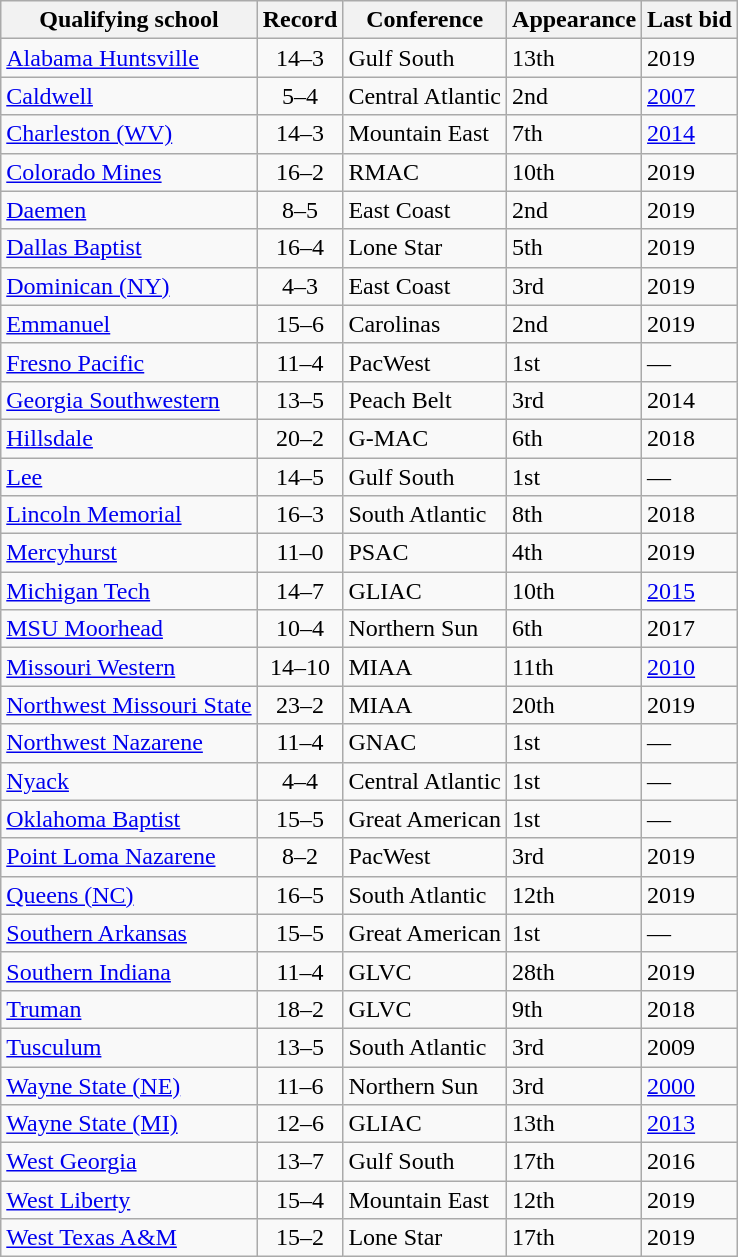<table class="wikitable sortable">
<tr>
<th>Qualifying school</th>
<th>Record</th>
<th>Conference</th>
<th>Appearance</th>
<th>Last bid</th>
</tr>
<tr>
<td><a href='#'>Alabama Huntsville</a></td>
<td align=center>14–3</td>
<td>Gulf South</td>
<td>13th</td>
<td>2019</td>
</tr>
<tr>
<td><a href='#'>Caldwell</a></td>
<td align=center>5–4</td>
<td>Central Atlantic</td>
<td>2nd</td>
<td><a href='#'>2007</a></td>
</tr>
<tr>
<td><a href='#'>Charleston (WV)</a></td>
<td align=center>14–3</td>
<td>Mountain East</td>
<td>7th</td>
<td><a href='#'>2014</a></td>
</tr>
<tr>
<td><a href='#'>Colorado Mines</a></td>
<td align=center>16–2</td>
<td>RMAC</td>
<td>10th</td>
<td>2019</td>
</tr>
<tr>
<td><a href='#'>Daemen</a></td>
<td align=center>8–5</td>
<td>East Coast</td>
<td>2nd</td>
<td>2019</td>
</tr>
<tr>
<td><a href='#'>Dallas Baptist</a></td>
<td align=center>16–4</td>
<td>Lone Star</td>
<td>5th</td>
<td>2019</td>
</tr>
<tr>
<td><a href='#'>Dominican (NY)</a></td>
<td align=center>4–3</td>
<td>East Coast</td>
<td>3rd</td>
<td>2019</td>
</tr>
<tr>
<td><a href='#'>Emmanuel</a></td>
<td align=center>15–6</td>
<td>Carolinas</td>
<td>2nd</td>
<td>2019</td>
</tr>
<tr>
<td><a href='#'>Fresno Pacific</a></td>
<td align=center>11–4</td>
<td>PacWest</td>
<td>1st</td>
<td>—</td>
</tr>
<tr>
<td><a href='#'>Georgia Southwestern</a></td>
<td align=center>13–5</td>
<td>Peach Belt</td>
<td>3rd</td>
<td>2014</td>
</tr>
<tr>
<td><a href='#'>Hillsdale</a></td>
<td align=center>20–2</td>
<td>G-MAC</td>
<td>6th</td>
<td>2018</td>
</tr>
<tr>
<td><a href='#'>Lee</a></td>
<td align=center>14–5</td>
<td>Gulf South</td>
<td>1st</td>
<td>—</td>
</tr>
<tr>
<td><a href='#'>Lincoln Memorial</a></td>
<td align=center>16–3</td>
<td>South Atlantic</td>
<td>8th</td>
<td>2018</td>
</tr>
<tr>
<td><a href='#'>Mercyhurst</a></td>
<td align=center>11–0</td>
<td>PSAC</td>
<td>4th</td>
<td>2019</td>
</tr>
<tr>
<td><a href='#'>Michigan Tech</a></td>
<td align=center>14–7</td>
<td>GLIAC</td>
<td>10th</td>
<td><a href='#'>2015</a></td>
</tr>
<tr>
<td><a href='#'>MSU Moorhead</a></td>
<td align=center>10–4</td>
<td>Northern Sun</td>
<td>6th</td>
<td>2017</td>
</tr>
<tr>
<td><a href='#'>Missouri Western</a></td>
<td align=center>14–10</td>
<td>MIAA</td>
<td>11th</td>
<td><a href='#'>2010</a></td>
</tr>
<tr>
<td><a href='#'>Northwest Missouri State</a></td>
<td align=center>23–2</td>
<td>MIAA</td>
<td>20th</td>
<td>2019</td>
</tr>
<tr>
<td><a href='#'>Northwest Nazarene</a></td>
<td align=center>11–4</td>
<td>GNAC</td>
<td>1st</td>
<td>—</td>
</tr>
<tr>
<td><a href='#'>Nyack</a></td>
<td align=center>4–4</td>
<td>Central Atlantic</td>
<td>1st</td>
<td>—</td>
</tr>
<tr>
<td><a href='#'>Oklahoma Baptist</a></td>
<td align=center>15–5</td>
<td>Great American</td>
<td>1st</td>
<td>—</td>
</tr>
<tr>
<td><a href='#'>Point Loma Nazarene</a></td>
<td align=center>8–2</td>
<td>PacWest</td>
<td>3rd</td>
<td>2019</td>
</tr>
<tr>
<td><a href='#'>Queens (NC)</a></td>
<td align=center>16–5</td>
<td>South Atlantic</td>
<td>12th</td>
<td>2019</td>
</tr>
<tr>
<td><a href='#'>Southern Arkansas</a></td>
<td align=center>15–5</td>
<td>Great American</td>
<td>1st</td>
<td>—</td>
</tr>
<tr>
<td><a href='#'>Southern Indiana</a></td>
<td align=center>11–4</td>
<td>GLVC</td>
<td>28th</td>
<td>2019</td>
</tr>
<tr>
<td><a href='#'>Truman</a></td>
<td align=center>18–2</td>
<td>GLVC</td>
<td>9th</td>
<td>2018</td>
</tr>
<tr>
<td><a href='#'>Tusculum</a></td>
<td align=center>13–5</td>
<td>South Atlantic</td>
<td>3rd</td>
<td>2009</td>
</tr>
<tr>
<td><a href='#'>Wayne State (NE)</a></td>
<td align=center>11–6</td>
<td>Northern Sun</td>
<td>3rd</td>
<td><a href='#'>2000</a></td>
</tr>
<tr>
<td><a href='#'>Wayne State (MI)</a></td>
<td align=center>12–6</td>
<td>GLIAC</td>
<td>13th</td>
<td><a href='#'>2013</a></td>
</tr>
<tr>
<td><a href='#'>West Georgia</a></td>
<td align=center>13–7</td>
<td>Gulf South</td>
<td>17th</td>
<td>2016</td>
</tr>
<tr>
<td><a href='#'>West Liberty</a></td>
<td align=center>15–4</td>
<td>Mountain East</td>
<td>12th</td>
<td>2019</td>
</tr>
<tr>
<td><a href='#'>West Texas A&M</a></td>
<td align=center>15–2</td>
<td>Lone Star</td>
<td>17th</td>
<td>2019</td>
</tr>
</table>
